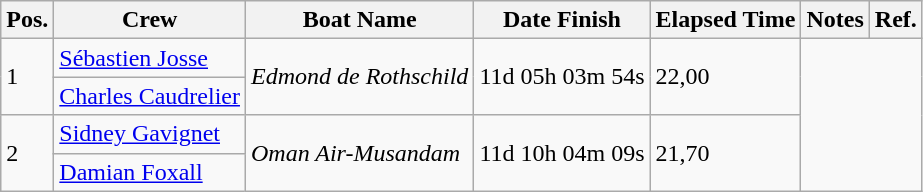<table class="wikitable sortable">
<tr>
<th>Pos.</th>
<th>Crew</th>
<th>Boat Name</th>
<th>Date Finish</th>
<th>Elapsed Time</th>
<th>Notes</th>
<th>Ref.</th>
</tr>
<tr>
<td rowspan=2>1</td>
<td><a href='#'>Sébastien Josse</a> </td>
<td rowspan=2><em>Edmond de Rothschild</em></td>
<td rowspan=2>11d 05h 03m 54s</td>
<td rowspan=2>22,00</td>
</tr>
<tr>
<td><a href='#'>Charles Caudrelier</a> </td>
</tr>
<tr>
<td rowspan=2>2</td>
<td><a href='#'>Sidney Gavignet</a> </td>
<td rowspan=2><em>Oman Air-Musandam</em></td>
<td rowspan=2>11d 10h 04m 09s</td>
<td rowspan=2>21,70</td>
</tr>
<tr>
<td><a href='#'>Damian Foxall</a> </td>
</tr>
</table>
